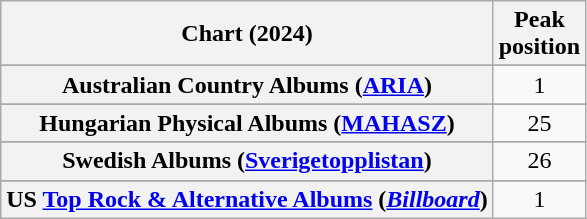<table class="wikitable sortable plainrowheaders" style="text-align:center">
<tr>
<th scope="col">Chart (2024)</th>
<th scope="col">Peak<br>position</th>
</tr>
<tr>
</tr>
<tr>
<th scope="row">Australian Country Albums (<a href='#'>ARIA</a>)</th>
<td>1</td>
</tr>
<tr>
</tr>
<tr>
</tr>
<tr>
</tr>
<tr>
<th scope="row">Hungarian Physical Albums (<a href='#'>MAHASZ</a>)</th>
<td>25</td>
</tr>
<tr>
</tr>
<tr>
</tr>
<tr>
</tr>
<tr>
</tr>
<tr>
<th scope="row">Swedish Albums (<a href='#'>Sverigetopplistan</a>)</th>
<td>26</td>
</tr>
<tr>
</tr>
<tr>
</tr>
<tr>
</tr>
<tr>
</tr>
<tr>
</tr>
<tr>
</tr>
<tr>
<th scope="row">US <a href='#'>Top Rock & Alternative Albums</a> (<em><a href='#'>Billboard</a></em>)</th>
<td>1</td>
</tr>
</table>
